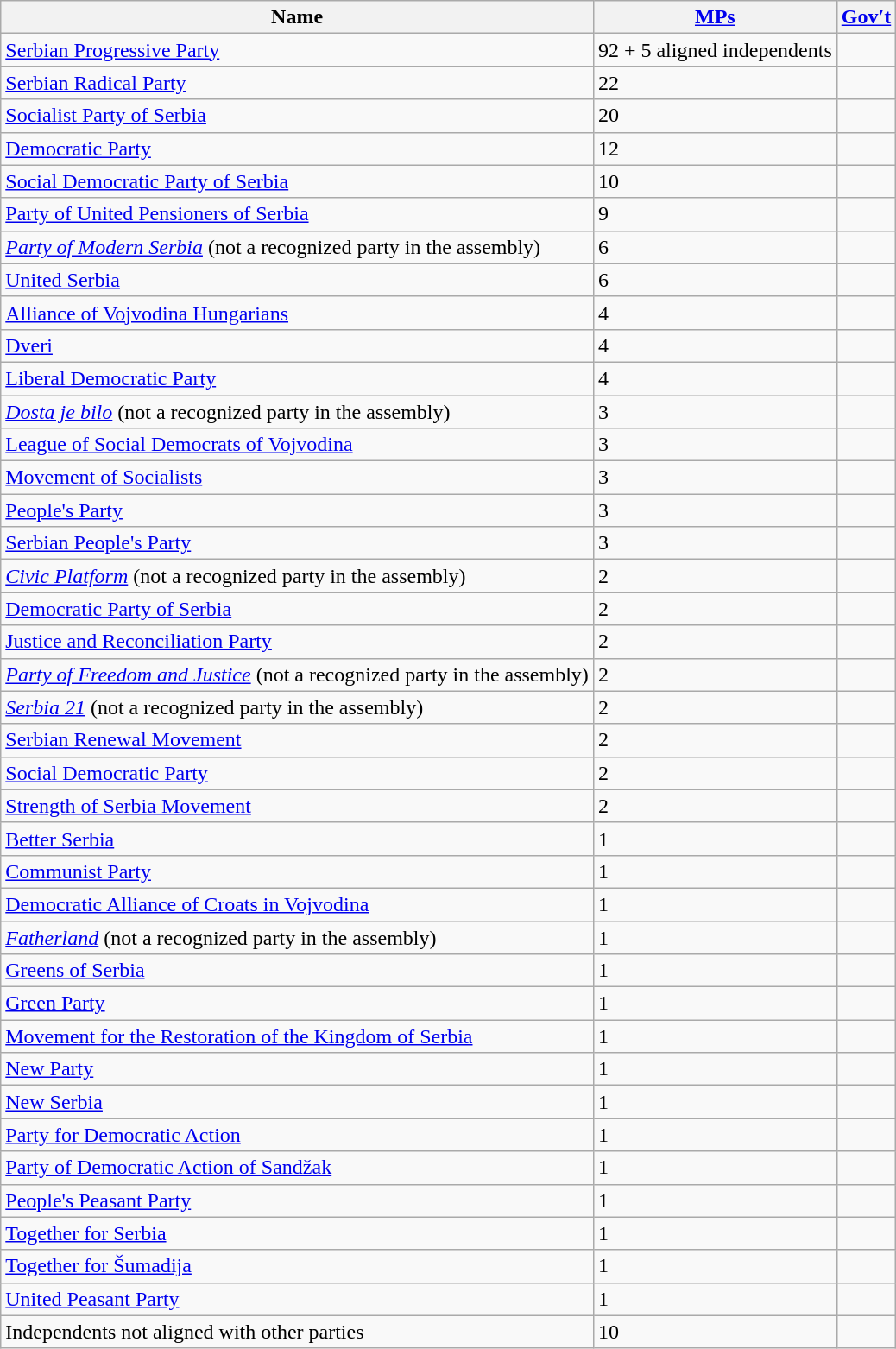<table class="wikitable sortable">
<tr>
<th>Name</th>
<th><a href='#'>MPs</a></th>
<th><a href='#'>Gov′t</a></th>
</tr>
<tr>
<td><a href='#'>Serbian Progressive Party</a></td>
<td>92 + 5 aligned independents</td>
<td></td>
</tr>
<tr>
<td><a href='#'>Serbian Radical Party</a></td>
<td>22</td>
<td></td>
</tr>
<tr>
<td><a href='#'>Socialist Party of Serbia</a></td>
<td>20</td>
<td></td>
</tr>
<tr>
<td><a href='#'>Democratic Party</a></td>
<td>12</td>
<td></td>
</tr>
<tr>
<td><a href='#'>Social Democratic Party of Serbia</a></td>
<td>10</td>
<td></td>
</tr>
<tr>
<td><a href='#'>Party of United Pensioners of Serbia</a></td>
<td>9</td>
<td></td>
</tr>
<tr>
<td><em><a href='#'>Party of Modern Serbia</a></em> (not a recognized party in the assembly)</td>
<td>6</td>
<td></td>
</tr>
<tr>
<td><a href='#'>United Serbia</a></td>
<td>6</td>
<td></td>
</tr>
<tr>
<td><a href='#'>Alliance of Vojvodina Hungarians</a></td>
<td>4</td>
<td></td>
</tr>
<tr>
<td><a href='#'>Dveri</a></td>
<td>4</td>
<td></td>
</tr>
<tr>
<td><a href='#'>Liberal Democratic Party</a></td>
<td>4</td>
<td></td>
</tr>
<tr>
<td><em><a href='#'>Dosta je bilo</a></em> (not a recognized party in the assembly)</td>
<td>3</td>
<td></td>
</tr>
<tr>
<td><a href='#'>League of Social Democrats of Vojvodina</a></td>
<td>3</td>
<td></td>
</tr>
<tr>
<td><a href='#'>Movement of Socialists</a></td>
<td>3</td>
<td></td>
</tr>
<tr>
<td><a href='#'>People's Party</a></td>
<td>3</td>
<td></td>
</tr>
<tr>
<td><a href='#'>Serbian People's Party</a></td>
<td>3</td>
<td></td>
</tr>
<tr>
<td><em><a href='#'>Civic Platform</a></em> (not a recognized party in the assembly)</td>
<td>2</td>
<td></td>
</tr>
<tr>
<td><a href='#'>Democratic Party of Serbia</a></td>
<td>2</td>
<td></td>
</tr>
<tr>
<td><a href='#'>Justice and Reconciliation Party</a></td>
<td>2</td>
<td></td>
</tr>
<tr>
<td><em><a href='#'>Party of Freedom and Justice</a></em> (not a recognized party in the assembly)</td>
<td>2</td>
<td></td>
</tr>
<tr>
<td><em><a href='#'>Serbia 21</a></em> (not a recognized party in the assembly)</td>
<td>2</td>
<td></td>
</tr>
<tr>
<td><a href='#'>Serbian Renewal Movement</a></td>
<td>2</td>
<td></td>
</tr>
<tr>
<td><a href='#'>Social Democratic Party</a></td>
<td>2</td>
<td></td>
</tr>
<tr>
<td><a href='#'>Strength of Serbia Movement</a></td>
<td>2</td>
<td></td>
</tr>
<tr>
<td><a href='#'>Better Serbia</a></td>
<td>1</td>
<td></td>
</tr>
<tr>
<td><a href='#'>Communist Party</a></td>
<td>1</td>
<td></td>
</tr>
<tr>
<td><a href='#'>Democratic Alliance of Croats in Vojvodina</a></td>
<td>1</td>
<td></td>
</tr>
<tr>
<td><em><a href='#'>Fatherland</a></em> (not a recognized party in the assembly)</td>
<td>1</td>
<td></td>
</tr>
<tr>
<td><a href='#'>Greens of Serbia</a></td>
<td>1</td>
<td></td>
</tr>
<tr>
<td><a href='#'>Green Party</a></td>
<td>1</td>
<td></td>
</tr>
<tr>
<td><a href='#'>Movement for the Restoration of the Kingdom of Serbia</a></td>
<td>1</td>
<td></td>
</tr>
<tr>
<td><a href='#'>New Party</a></td>
<td>1</td>
<td></td>
</tr>
<tr>
<td><a href='#'>New Serbia</a></td>
<td>1</td>
<td></td>
</tr>
<tr>
<td><a href='#'>Party for Democratic Action</a></td>
<td>1</td>
<td></td>
</tr>
<tr>
<td><a href='#'>Party of Democratic Action of Sandžak</a></td>
<td>1</td>
<td></td>
</tr>
<tr>
<td><a href='#'>People's Peasant Party</a></td>
<td>1</td>
<td></td>
</tr>
<tr>
<td><a href='#'>Together for Serbia</a></td>
<td>1</td>
<td></td>
</tr>
<tr>
<td><a href='#'>Together for Šumadija</a></td>
<td>1</td>
<td></td>
</tr>
<tr>
<td><a href='#'>United Peasant Party</a></td>
<td>1</td>
<td></td>
</tr>
<tr>
<td>Independents not aligned with other parties</td>
<td>10</td>
<td></td>
</tr>
</table>
